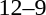<table style="text-align:center">
<tr>
<th width=200></th>
<th width=100></th>
<th width=200></th>
</tr>
<tr>
<td align=right><strong></strong></td>
<td>12–9</td>
<td align=left></td>
</tr>
</table>
